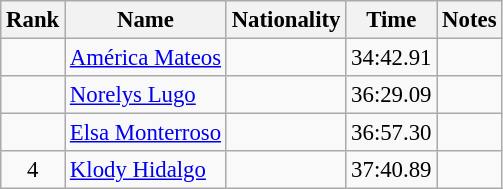<table class="wikitable sortable" style="text-align:center;font-size:95%">
<tr>
<th>Rank</th>
<th>Name</th>
<th>Nationality</th>
<th>Time</th>
<th>Notes</th>
</tr>
<tr>
<td></td>
<td align=left><a href='#'>América Mateos</a></td>
<td align=left></td>
<td>34:42.91</td>
<td></td>
</tr>
<tr>
<td></td>
<td align=left><a href='#'>Norelys Lugo</a></td>
<td align=left></td>
<td>36:29.09</td>
<td></td>
</tr>
<tr>
<td></td>
<td align=left><a href='#'>Elsa Monterroso</a></td>
<td align=left></td>
<td>36:57.30</td>
<td></td>
</tr>
<tr>
<td>4</td>
<td align=left><a href='#'>Klody Hidalgo</a></td>
<td align=left></td>
<td>37:40.89</td>
<td></td>
</tr>
</table>
